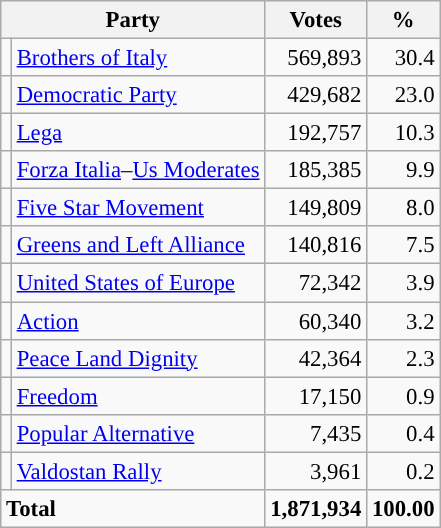<table class="wikitable" style="font-size:95%">
<tr>
<th colspan=2>Party</th>
<th>Votes</th>
<th>%</th>
</tr>
<tr>
<td></td>
<td><a href='#'>Brothers of Italy</a></td>
<td align=right>569,893</td>
<td align=right>30.4</td>
</tr>
<tr>
<td></td>
<td><a href='#'>Democratic Party</a></td>
<td align=right>429,682</td>
<td align=right>23.0</td>
</tr>
<tr>
<td></td>
<td><a href='#'>Lega</a></td>
<td align=right>192,757</td>
<td align=right>10.3</td>
</tr>
<tr>
<td></td>
<td><a href='#'>Forza Italia</a>–<a href='#'>Us Moderates</a></td>
<td align=right>185,385</td>
<td align=right>9.9</td>
</tr>
<tr>
<td></td>
<td><a href='#'>Five Star Movement</a></td>
<td align=right>149,809</td>
<td align=right>8.0</td>
</tr>
<tr>
<td></td>
<td><a href='#'>Greens and Left Alliance</a></td>
<td align=right>140,816</td>
<td align=right>7.5</td>
</tr>
<tr>
<td></td>
<td><a href='#'>United States of Europe</a></td>
<td align=right>72,342</td>
<td align=right>3.9</td>
</tr>
<tr>
<td></td>
<td><a href='#'>Action</a></td>
<td align=right>60,340</td>
<td align=right>3.2</td>
</tr>
<tr>
<td></td>
<td><a href='#'>Peace Land Dignity</a></td>
<td align=right>42,364</td>
<td align=right>2.3</td>
</tr>
<tr>
<td></td>
<td><a href='#'>Freedom</a></td>
<td align=right>17,150</td>
<td align=right>0.9</td>
</tr>
<tr>
<td></td>
<td><a href='#'>Popular Alternative</a></td>
<td align=right>7,435</td>
<td align=right>0.4</td>
</tr>
<tr>
<td></td>
<td><a href='#'>Valdostan Rally</a></td>
<td align=right>3,961</td>
<td align=right>0.2</td>
</tr>
<tr>
<td colspan=2><strong>Total</strong></td>
<td align=right><strong>1,871,934</strong></td>
<td align=right><strong>100.00</strong></td>
</tr>
</table>
